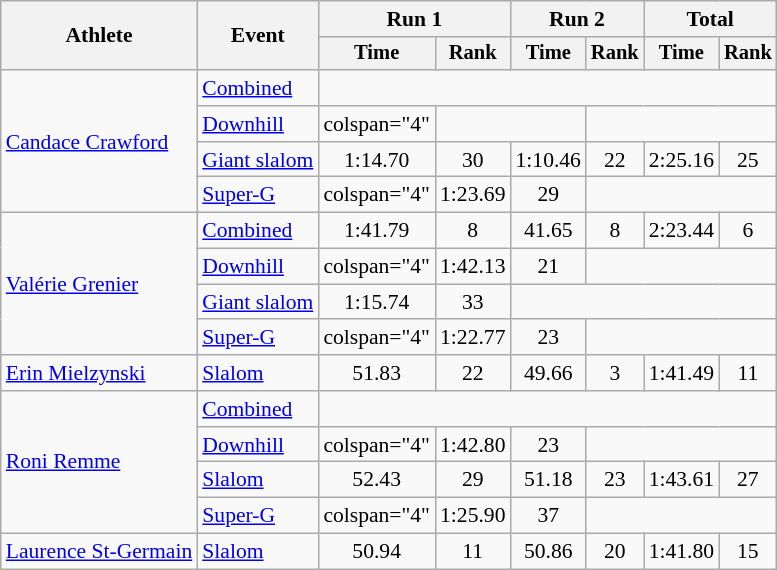<table class="wikitable" style="font-size:90%">
<tr>
<th rowspan=2>Athlete</th>
<th rowspan=2>Event</th>
<th colspan=2>Run 1</th>
<th colspan=2>Run 2</th>
<th colspan=2>Total</th>
</tr>
<tr style="font-size:95%">
<th>Time</th>
<th>Rank</th>
<th>Time</th>
<th>Rank</th>
<th>Time</th>
<th>Rank</th>
</tr>
<tr align=center>
<td align=left rowspan="4"><a href='#'>Candace Crawford</a></td>
<td align=left><a href='#'>Combined</a></td>
<td colspan="6"></td>
</tr>
<tr align=center>
<td align="left"><a href='#'>Downhill</a></td>
<td>colspan="4" </td>
<td colspan="2"></td>
</tr>
<tr align=center>
<td align=left><a href='#'>Giant slalom</a></td>
<td>1:14.70</td>
<td>30</td>
<td>1:10.46</td>
<td>22</td>
<td>2:25.16</td>
<td>25</td>
</tr>
<tr align=center>
<td align=left><a href='#'>Super-G</a></td>
<td>colspan="4" </td>
<td>1:23.69</td>
<td>29</td>
</tr>
<tr align=center>
<td align=left rowspan="4"><a href='#'>Valérie Grenier</a></td>
<td align="left"><a href='#'>Combined</a></td>
<td>1:41.79</td>
<td>8</td>
<td>41.65</td>
<td>8</td>
<td>2:23.44</td>
<td>6</td>
</tr>
<tr align=center>
<td align="left"><a href='#'>Downhill</a></td>
<td>colspan="4" </td>
<td>1:42.13</td>
<td>21</td>
</tr>
<tr align=center>
<td align=left><a href='#'>Giant slalom</a></td>
<td>1:15.74</td>
<td>33</td>
<td colspan="4"></td>
</tr>
<tr align=center>
<td align=left><a href='#'>Super-G</a></td>
<td>colspan="4" </td>
<td>1:22.77</td>
<td>23</td>
</tr>
<tr align=center>
<td align=left><a href='#'>Erin Mielzynski</a></td>
<td align=left><a href='#'>Slalom</a></td>
<td>51.83</td>
<td>22</td>
<td>49.66</td>
<td>3</td>
<td>1:41.49</td>
<td>11</td>
</tr>
<tr align=center>
<td align=left rowspan="4"><a href='#'>Roni Remme</a></td>
<td align="left"><a href='#'>Combined</a></td>
<td colspan="6"></td>
</tr>
<tr align="center">
<td align="left"><a href='#'>Downhill</a></td>
<td>colspan="4" </td>
<td>1:42.80</td>
<td>23</td>
</tr>
<tr align=center>
<td align=left><a href='#'>Slalom</a></td>
<td>52.43</td>
<td>29</td>
<td>51.18</td>
<td>23</td>
<td>1:43.61</td>
<td>27</td>
</tr>
<tr align=center>
<td align=left><a href='#'>Super-G</a></td>
<td>colspan="4" </td>
<td>1:25.90</td>
<td>37</td>
</tr>
<tr align=center>
<td align=left><a href='#'>Laurence St-Germain</a></td>
<td align=left><a href='#'>Slalom</a></td>
<td>50.94</td>
<td>11</td>
<td>50.86</td>
<td>20</td>
<td>1:41.80</td>
<td>15</td>
</tr>
</table>
